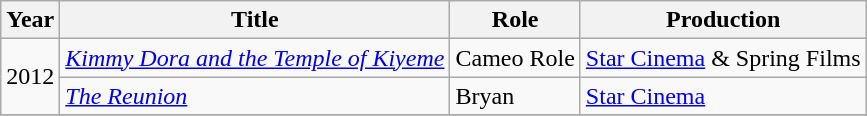<table class="wikitable sortable" >
<tr>
<th>Year</th>
<th>Title</th>
<th>Role</th>
<th>Production</th>
</tr>
<tr>
<td rowspan=2>2012</td>
<td><em><a href='#'>Kimmy Dora and the Temple of Kiyeme</a></em></td>
<td>Cameo Role</td>
<td><a href='#'>Star Cinema</a> & Spring Films</td>
</tr>
<tr>
<td><em><a href='#'>The Reunion</a></em></td>
<td>Bryan</td>
<td><a href='#'>Star Cinema</a></td>
</tr>
<tr>
</tr>
</table>
